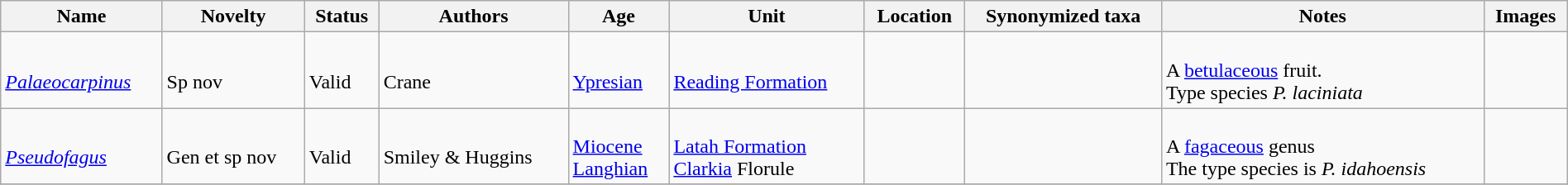<table class="wikitable sortable" align="center" width="100%">
<tr>
<th>Name</th>
<th>Novelty</th>
<th>Status</th>
<th>Authors</th>
<th>Age</th>
<th>Unit</th>
<th>Location</th>
<th>Synonymized taxa</th>
<th>Notes</th>
<th>Images</th>
</tr>
<tr>
<td><br><em><a href='#'>Palaeocarpinus</a></em></td>
<td><br>Sp nov</td>
<td><br>Valid</td>
<td><br>Crane</td>
<td><br><a href='#'>Ypresian</a></td>
<td><br><a href='#'>Reading Formation</a></td>
<td><br><br></td>
<td></td>
<td><br>A <a href='#'>betulaceous</a> fruit.<br> Type species <em>P. laciniata</em></td>
<td></td>
</tr>
<tr>
<td><br><em><a href='#'>Pseudofagus</a></em></td>
<td><br>Gen et sp nov</td>
<td><br>Valid</td>
<td><br>Smiley & Huggins</td>
<td><br><a href='#'>Miocene</a><br><a href='#'>Langhian</a></td>
<td><br><a href='#'>Latah Formation</a><br><a href='#'>Clarkia</a> Florule</td>
<td><br><br></td>
<td></td>
<td><br>A <a href='#'>fagaceous</a> genus<br> The type species is <em>P. idahoensis</em></td>
<td></td>
</tr>
<tr>
</tr>
</table>
